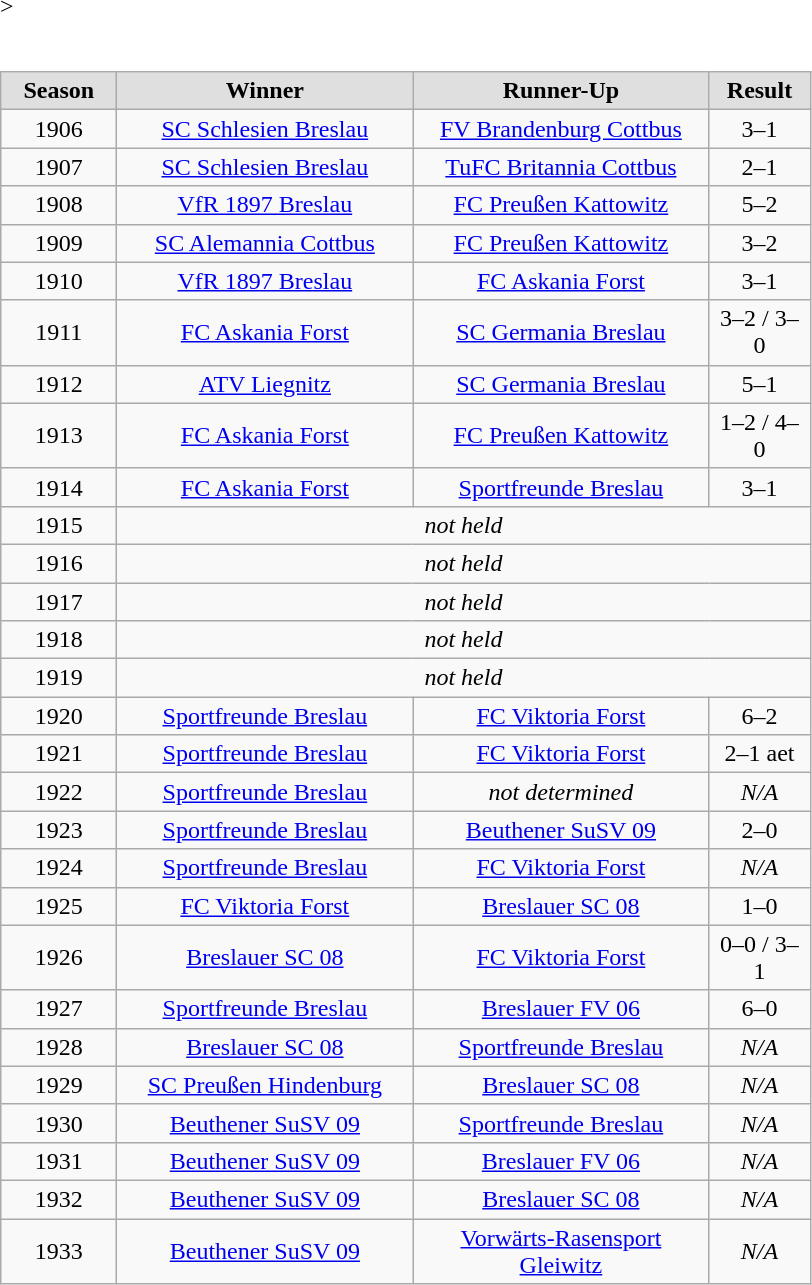<table border=0 cellpadding=0 cellspacing=0>>
<tr>
<td><br><table class="wikitable">
<tr align="center" bgcolor="#dfdfdf">
<td width="70"><strong>Season</strong></td>
<td width="190"><strong>Winner</strong></td>
<td width="190"><strong>Runner-Up</strong></td>
<td width="60"><strong>Result</strong></td>
</tr>
<tr align="center">
<td>1906</td>
<td><a href='#'>SC Schlesien Breslau</a></td>
<td><a href='#'>FV Brandenburg Cottbus</a></td>
<td>3–1</td>
</tr>
<tr align="center">
<td>1907</td>
<td><a href='#'>SC Schlesien Breslau</a></td>
<td><a href='#'>TuFC Britannia Cottbus</a></td>
<td>2–1</td>
</tr>
<tr align="center">
<td>1908</td>
<td><a href='#'>VfR 1897 Breslau</a></td>
<td><a href='#'>FC Preußen Kattowitz</a></td>
<td>5–2</td>
</tr>
<tr align="center">
<td>1909</td>
<td><a href='#'>SC Alemannia Cottbus</a></td>
<td><a href='#'>FC Preußen Kattowitz</a></td>
<td>3–2</td>
</tr>
<tr align="center">
<td>1910</td>
<td><a href='#'>VfR 1897 Breslau</a></td>
<td><a href='#'>FC Askania Forst</a></td>
<td>3–1</td>
</tr>
<tr align="center">
<td>1911</td>
<td><a href='#'>FC Askania Forst</a></td>
<td><a href='#'>SC Germania Breslau</a></td>
<td>3–2 / 3–0</td>
</tr>
<tr align="center">
<td>1912</td>
<td><a href='#'>ATV Liegnitz</a></td>
<td><a href='#'>SC Germania Breslau</a></td>
<td>5–1</td>
</tr>
<tr align="center">
<td>1913</td>
<td><a href='#'>FC Askania Forst</a></td>
<td><a href='#'>FC Preußen Kattowitz</a></td>
<td>1–2 / 4–0</td>
</tr>
<tr align="center">
<td>1914</td>
<td><a href='#'>FC Askania Forst</a></td>
<td><a href='#'>Sportfreunde Breslau</a></td>
<td>3–1</td>
</tr>
<tr align="center">
<td>1915</td>
<td colspan=3><em>not held</em></td>
</tr>
<tr align="center">
<td>1916</td>
<td colspan=3><em>not held</em></td>
</tr>
<tr align="center">
<td>1917</td>
<td colspan=3><em>not held</em></td>
</tr>
<tr align="center">
<td>1918</td>
<td colspan=3><em>not held</em></td>
</tr>
<tr align="center">
<td>1919</td>
<td colspan=3><em>not held</em></td>
</tr>
<tr align="center">
<td>1920</td>
<td><a href='#'>Sportfreunde Breslau</a></td>
<td><a href='#'>FC Viktoria Forst</a></td>
<td>6–2</td>
</tr>
<tr align="center">
<td>1921</td>
<td><a href='#'>Sportfreunde Breslau</a></td>
<td><a href='#'>FC Viktoria Forst</a></td>
<td>2–1 aet</td>
</tr>
<tr align="center">
<td>1922</td>
<td><a href='#'>Sportfreunde Breslau</a></td>
<td><em>not determined</em></td>
<td><em>N/A</em></td>
</tr>
<tr align="center">
<td>1923</td>
<td><a href='#'>Sportfreunde Breslau</a></td>
<td><a href='#'>Beuthener SuSV 09</a></td>
<td>2–0</td>
</tr>
<tr align="center">
<td>1924</td>
<td><a href='#'>Sportfreunde Breslau</a></td>
<td><a href='#'>FC Viktoria Forst</a></td>
<td><em>N/A</em></td>
</tr>
<tr align="center">
<td>1925</td>
<td><a href='#'>FC Viktoria Forst</a></td>
<td><a href='#'>Breslauer SC 08</a></td>
<td>1–0</td>
</tr>
<tr align="center">
<td>1926</td>
<td><a href='#'>Breslauer SC 08</a></td>
<td><a href='#'>FC Viktoria Forst</a></td>
<td>0–0 / 3–1</td>
</tr>
<tr align="center">
<td>1927</td>
<td><a href='#'>Sportfreunde Breslau</a></td>
<td><a href='#'>Breslauer FV 06</a></td>
<td>6–0</td>
</tr>
<tr align="center">
<td>1928</td>
<td><a href='#'>Breslauer SC 08</a></td>
<td><a href='#'>Sportfreunde Breslau</a></td>
<td><em>N/A</em></td>
</tr>
<tr align="center">
<td>1929</td>
<td><a href='#'>SC Preußen Hindenburg</a></td>
<td><a href='#'>Breslauer SC 08</a></td>
<td><em>N/A</em></td>
</tr>
<tr align="center">
<td>1930</td>
<td><a href='#'>Beuthener SuSV 09</a></td>
<td><a href='#'>Sportfreunde Breslau</a></td>
<td><em>N/A</em></td>
</tr>
<tr align="center">
<td>1931</td>
<td><a href='#'>Beuthener SuSV 09</a></td>
<td><a href='#'>Breslauer FV 06</a></td>
<td><em>N/A</em></td>
</tr>
<tr align="center">
<td>1932</td>
<td><a href='#'>Beuthener SuSV 09</a></td>
<td><a href='#'>Breslauer SC 08</a></td>
<td><em>N/A</em></td>
</tr>
<tr align="center">
<td>1933</td>
<td><a href='#'>Beuthener SuSV 09</a></td>
<td><a href='#'>Vorwärts-Rasensport Gleiwitz</a></td>
<td><em>N/A</em></td>
</tr>
</table>
</td>
</tr>
</table>
